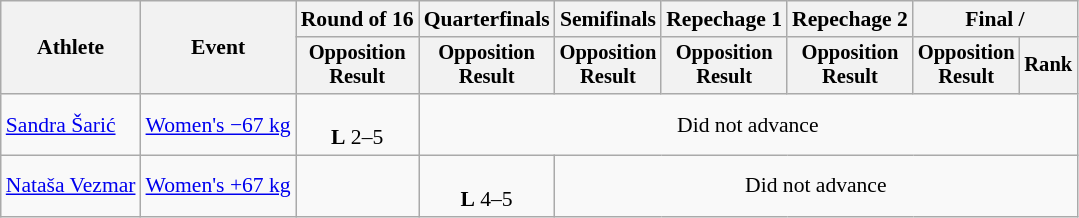<table class="wikitable" style="font-size:90%;">
<tr>
<th rowspan=2>Athlete</th>
<th rowspan=2>Event</th>
<th>Round of 16</th>
<th>Quarterfinals</th>
<th>Semifinals</th>
<th>Repechage 1</th>
<th>Repechage 2</th>
<th colspan=2>Final / </th>
</tr>
<tr style="font-size:95%">
<th>Opposition<br>Result</th>
<th>Opposition<br>Result</th>
<th>Opposition<br>Result</th>
<th>Opposition<br>Result</th>
<th>Opposition<br>Result</th>
<th>Opposition<br>Result</th>
<th>Rank</th>
</tr>
<tr align=center>
<td align=left><a href='#'>Sandra Šarić</a></td>
<td align=left><a href='#'>Women's −67 kg</a></td>
<td><br><strong>L</strong> 2–5</td>
<td colspan=6>Did not advance</td>
</tr>
<tr align=center>
<td align=left><a href='#'>Nataša Vezmar</a></td>
<td align=left><a href='#'>Women's +67 kg</a></td>
<td></td>
<td><br><strong>L</strong> 4–5</td>
<td colspan=5>Did not advance</td>
</tr>
</table>
